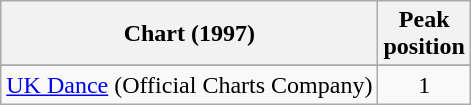<table class="wikitable sortable">
<tr>
<th>Chart (1997)</th>
<th>Peak<br>position</th>
</tr>
<tr>
</tr>
<tr>
<td align="left"><a href='#'>UK Dance</a> (Official Charts Company)</td>
<td align="center">1</td>
</tr>
</table>
